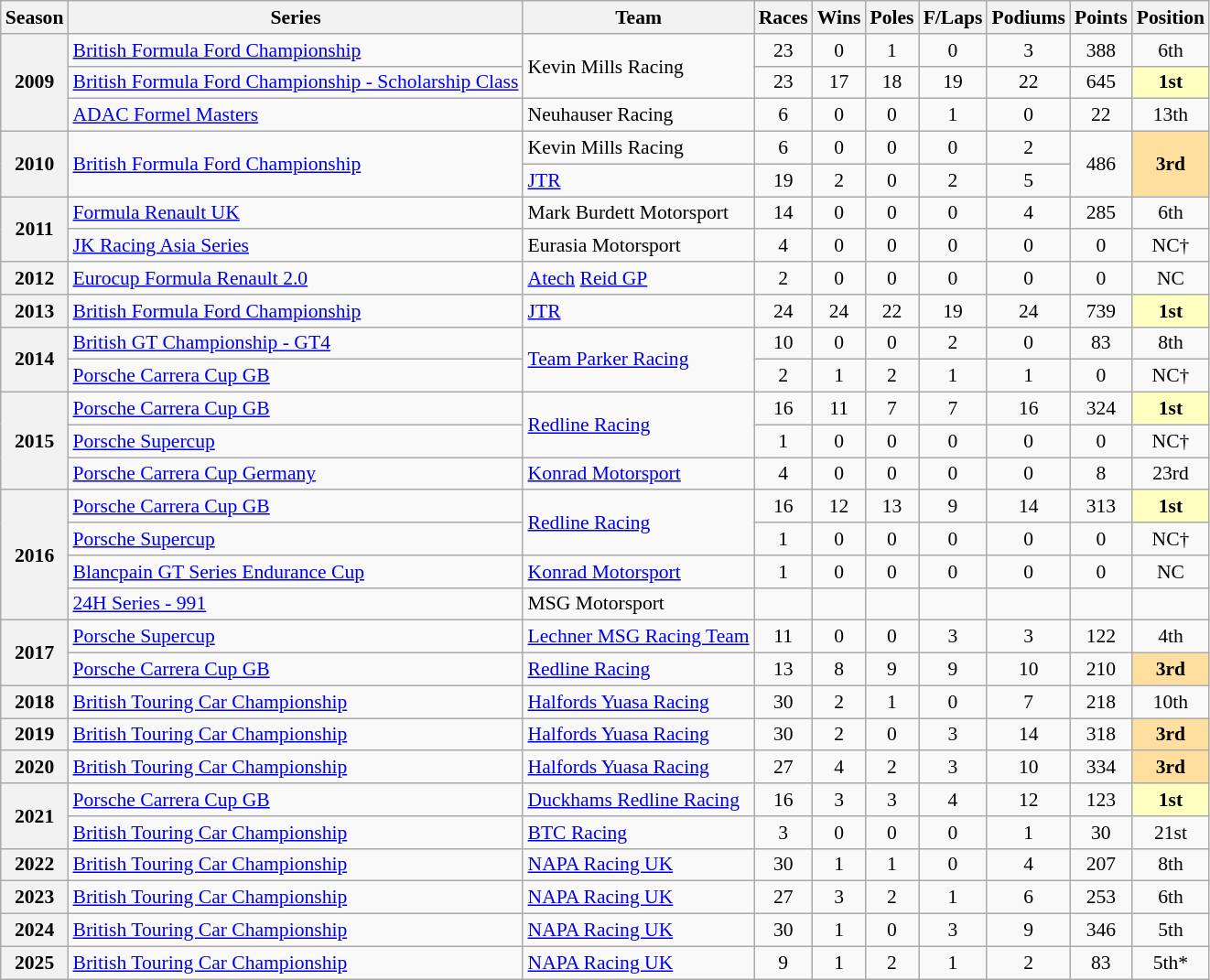<table class="wikitable" style="font-size: 90%; text-align:center">
<tr>
<th>Season</th>
<th>Series</th>
<th>Team</th>
<th>Races</th>
<th>Wins</th>
<th>Poles</th>
<th>F/Laps</th>
<th>Podiums</th>
<th>Points</th>
<th>Position</th>
</tr>
<tr>
<th rowspan=3>2009</th>
<td align=left nowrap><a href='#'>British Formula Ford Championship</a></td>
<td rowspan=2 align=left>Kevin Mills Racing</td>
<td>23</td>
<td>0</td>
<td>1</td>
<td>0</td>
<td>3</td>
<td>388</td>
<td>6th</td>
</tr>
<tr>
<td align=left nowrap><a href='#'>British Formula Ford Championship - Scholarship Class</a></td>
<td>23</td>
<td>17</td>
<td>18</td>
<td>19</td>
<td>22</td>
<td>645</td>
<td style="background:#FFFFBF;"><strong>1st</strong></td>
</tr>
<tr>
<td align=left><a href='#'>ADAC Formel Masters</a></td>
<td align=left>Neuhauser Racing</td>
<td>6</td>
<td>0</td>
<td>0</td>
<td>1</td>
<td>0</td>
<td>22</td>
<td>13th</td>
</tr>
<tr>
<th rowspan=2>2010</th>
<td rowspan=2 align=left><a href='#'>British Formula Ford Championship</a></td>
<td align=left>Kevin Mills Racing</td>
<td>6</td>
<td>0</td>
<td>0</td>
<td>0</td>
<td>2</td>
<td rowspan=2>486</td>
<td rowspan=2 style="background:#FFDF9F;"><strong>3rd</strong></td>
</tr>
<tr>
<td align=left><a href='#'>JTR</a></td>
<td>19</td>
<td>2</td>
<td>0</td>
<td>2</td>
<td>5</td>
</tr>
<tr>
<th rowspan=2>2011</th>
<td align=left><a href='#'>Formula Renault UK</a></td>
<td align=left>Mark Burdett Motorsport</td>
<td>14</td>
<td>0</td>
<td>0</td>
<td>0</td>
<td>4</td>
<td>285</td>
<td>6th</td>
</tr>
<tr>
<td align=left><a href='#'>JK Racing Asia Series</a></td>
<td align=left>Eurasia Motorsport</td>
<td>4</td>
<td>0</td>
<td>0</td>
<td>0</td>
<td>0</td>
<td>0</td>
<td>NC†</td>
</tr>
<tr>
<th>2012</th>
<td align=left><a href='#'>Eurocup Formula Renault 2.0</a></td>
<td align=left><a href='#'>Atech</a> <a href='#'>Reid GP</a></td>
<td>2</td>
<td>0</td>
<td>0</td>
<td>0</td>
<td>0</td>
<td>0</td>
<td>NC</td>
</tr>
<tr>
<th>2013</th>
<td align=left><a href='#'>British Formula Ford Championship</a></td>
<td align=left><a href='#'>JTR</a></td>
<td>24</td>
<td>24</td>
<td>22</td>
<td>19</td>
<td>24</td>
<td>739</td>
<td style="background:#FFFFBF;"><strong>1st</strong></td>
</tr>
<tr>
<th rowspan=2>2014</th>
<td align=left><a href='#'>British GT Championship - GT4</a></td>
<td rowspan=2 align=left><a href='#'>Team Parker Racing</a></td>
<td>10</td>
<td>0</td>
<td>0</td>
<td>2</td>
<td>0</td>
<td>83</td>
<td>8th</td>
</tr>
<tr>
<td align=left><a href='#'>Porsche Carrera Cup GB</a></td>
<td>2</td>
<td>1</td>
<td>2</td>
<td>1</td>
<td>1</td>
<td>0</td>
<td>NC†</td>
</tr>
<tr>
<th rowspan=3>2015</th>
<td align=left><a href='#'>Porsche Carrera Cup GB</a></td>
<td rowspan=2 align=left><a href='#'>Redline Racing</a></td>
<td>16</td>
<td>11</td>
<td>7</td>
<td>7</td>
<td>16</td>
<td>324</td>
<td style="background:#FFFFBF;"><strong>1st</strong></td>
</tr>
<tr>
<td align=left><a href='#'>Porsche Supercup</a></td>
<td>1</td>
<td>0</td>
<td>0</td>
<td>0</td>
<td>0</td>
<td>0</td>
<td>NC†</td>
</tr>
<tr>
<td align=left><a href='#'>Porsche Carrera Cup Germany</a></td>
<td align=left><a href='#'>Konrad Motorsport</a></td>
<td>4</td>
<td>0</td>
<td>0</td>
<td>0</td>
<td>0</td>
<td>8</td>
<td>23rd</td>
</tr>
<tr>
<th rowspan="4">2016</th>
<td align=left><a href='#'>Porsche Carrera Cup GB</a></td>
<td align=left rowspan=2><a href='#'>Redline Racing</a></td>
<td>16</td>
<td>12</td>
<td>13</td>
<td>9</td>
<td>14</td>
<td>313</td>
<td style="background:#FFFFBF;"><strong>1st</strong></td>
</tr>
<tr>
<td align=left><a href='#'>Porsche Supercup</a></td>
<td>1</td>
<td>0</td>
<td>0</td>
<td>0</td>
<td>0</td>
<td>0</td>
<td>NC†</td>
</tr>
<tr>
<td align=left><a href='#'>Blancpain GT Series Endurance Cup</a></td>
<td align=left><a href='#'>Konrad Motorsport</a></td>
<td>1</td>
<td>0</td>
<td>0</td>
<td>0</td>
<td>0</td>
<td>0</td>
<td>NC</td>
</tr>
<tr>
<td align=left><a href='#'>24H Series - 991</a></td>
<td align=left>MSG Motorsport</td>
<td></td>
<td></td>
<td></td>
<td></td>
<td></td>
<td></td>
<td></td>
</tr>
<tr>
<th rowspan=2>2017</th>
<td align=left><a href='#'>Porsche Supercup</a></td>
<td align=left><a href='#'>Lechner MSG Racing Team</a></td>
<td>11</td>
<td>0</td>
<td>0</td>
<td>3</td>
<td>3</td>
<td>122</td>
<td>4th</td>
</tr>
<tr>
<td align=left><a href='#'>Porsche Carrera Cup GB</a></td>
<td align=left><a href='#'>Redline Racing</a></td>
<td>13</td>
<td>8</td>
<td>9</td>
<td>9</td>
<td>10</td>
<td>210</td>
<td style="background:#FFDF9F;"><strong>3rd</strong></td>
</tr>
<tr>
<th>2018</th>
<td align=left><a href='#'>British Touring Car Championship</a></td>
<td align=left><a href='#'>Halfords Yuasa Racing</a></td>
<td>30</td>
<td>2</td>
<td>1</td>
<td>0</td>
<td>7</td>
<td>218</td>
<td>10th</td>
</tr>
<tr>
<th>2019</th>
<td align=left><a href='#'>British Touring Car Championship</a></td>
<td align=left><a href='#'>Halfords Yuasa Racing</a></td>
<td>30</td>
<td>2</td>
<td>0</td>
<td>3</td>
<td>14</td>
<td>318</td>
<td style="background:#FFDF9F;"><strong>3rd</strong></td>
</tr>
<tr>
<th>2020</th>
<td align=left><a href='#'>British Touring Car Championship</a></td>
<td align=left><a href='#'>Halfords Yuasa Racing</a></td>
<td>27</td>
<td>4</td>
<td>2</td>
<td>3</td>
<td>10</td>
<td>334</td>
<td style="background:#FFDF9F;"><strong>3rd</strong></td>
</tr>
<tr>
<th rowspan=2>2021</th>
<td align=left><a href='#'>Porsche Carrera Cup GB</a></td>
<td align=left><a href='#'>Duckhams Redline Racing</a></td>
<td>16</td>
<td>3</td>
<td>3</td>
<td>4</td>
<td>12</td>
<td>123</td>
<td style="background:#FFFFBF;"><strong>1st</strong></td>
</tr>
<tr>
<td align=left><a href='#'>British Touring Car Championship</a></td>
<td align=left><a href='#'>BTC Racing</a></td>
<td>3</td>
<td>0</td>
<td>0</td>
<td>0</td>
<td>1</td>
<td>30</td>
<td>21st</td>
</tr>
<tr>
<th>2022</th>
<td align=left><a href='#'>British Touring Car Championship</a></td>
<td align=left><a href='#'>NAPA Racing UK</a></td>
<td>30</td>
<td>1</td>
<td>1</td>
<td>0</td>
<td>4</td>
<td>207</td>
<td>8th</td>
</tr>
<tr>
<th>2023</th>
<td align=left><a href='#'>British Touring Car Championship</a></td>
<td align=left><a href='#'>NAPA Racing UK</a></td>
<td>27</td>
<td>3</td>
<td>2</td>
<td>1</td>
<td>6</td>
<td>253</td>
<td>6th</td>
</tr>
<tr>
<th>2024</th>
<td align=left><a href='#'>British Touring Car Championship</a></td>
<td align=left><a href='#'>NAPA Racing UK</a></td>
<td>30</td>
<td>1</td>
<td>0</td>
<td>3</td>
<td>9</td>
<td>346</td>
<td>5th</td>
</tr>
<tr>
<th>2025</th>
<td align=left><a href='#'>British Touring Car Championship</a></td>
<td align=left><a href='#'>NAPA Racing UK</a></td>
<td>9</td>
<td>1</td>
<td>2</td>
<td>1</td>
<td>2</td>
<td>83</td>
<td>5th*</td>
</tr>
</table>
